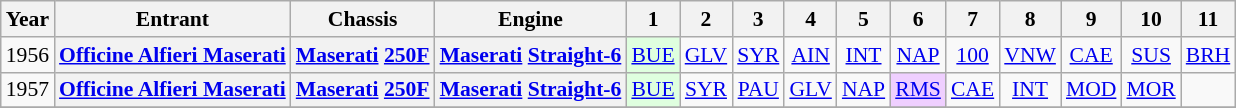<table class="wikitable" style="text-align:center; font-size:90%">
<tr>
<th>Year</th>
<th>Entrant</th>
<th>Chassis</th>
<th>Engine</th>
<th>1</th>
<th>2</th>
<th>3</th>
<th>4</th>
<th>5</th>
<th>6</th>
<th>7</th>
<th>8</th>
<th>9</th>
<th>10</th>
<th>11</th>
</tr>
<tr>
<td>1956</td>
<th><a href='#'>Officine Alfieri Maserati</a></th>
<th><a href='#'>Maserati</a> <a href='#'>250F</a></th>
<th><a href='#'>Maserati</a> <a href='#'>Straight-6</a></th>
<td style="background:#DFFFDF;"><a href='#'>BUE</a><br></td>
<td><a href='#'>GLV</a></td>
<td><a href='#'>SYR</a></td>
<td><a href='#'>AIN</a></td>
<td><a href='#'>INT</a></td>
<td><a href='#'>NAP</a></td>
<td><a href='#'>100</a></td>
<td><a href='#'>VNW</a></td>
<td><a href='#'>CAE</a></td>
<td><a href='#'>SUS</a></td>
<td><a href='#'>BRH</a></td>
</tr>
<tr>
<td>1957</td>
<th><a href='#'>Officine Alfieri Maserati</a></th>
<th><a href='#'>Maserati</a> <a href='#'>250F</a></th>
<th><a href='#'>Maserati</a> <a href='#'>Straight-6</a></th>
<td style="background:#DFFFDF;"><a href='#'>BUE</a><br></td>
<td><a href='#'>SYR</a></td>
<td><a href='#'>PAU</a></td>
<td><a href='#'>GLV</a></td>
<td><a href='#'>NAP</a></td>
<td style="background:#EFCFFF;"><a href='#'>RMS</a><br></td>
<td><a href='#'>CAE</a></td>
<td><a href='#'>INT</a></td>
<td><a href='#'>MOD</a></td>
<td><a href='#'>MOR</a></td>
<td></td>
</tr>
<tr>
</tr>
</table>
